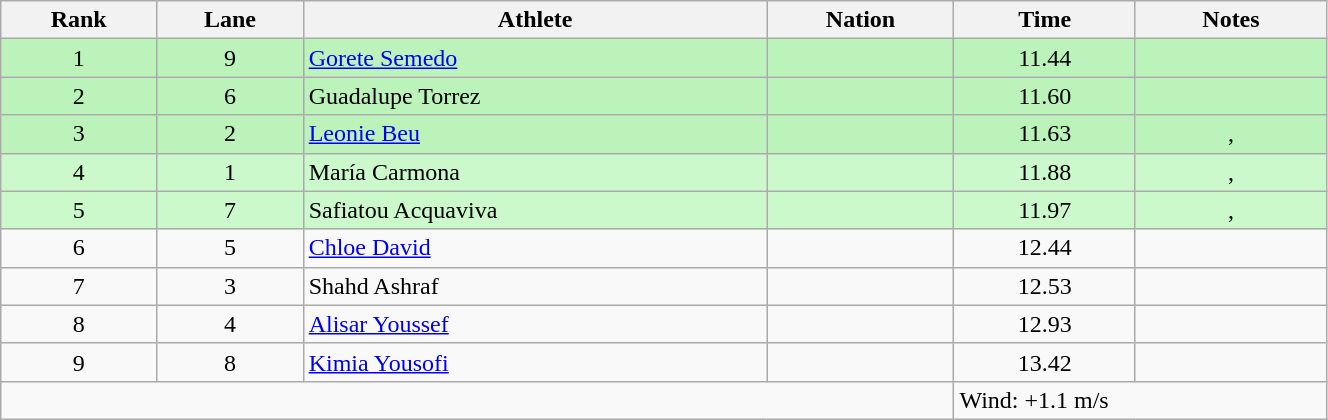<table class="wikitable sortable" style="text-align:center;width: 70%;">
<tr>
<th>Rank</th>
<th>Lane</th>
<th>Athlete</th>
<th>Nation</th>
<th>Time</th>
<th>Notes</th>
</tr>
<tr bgcolor=bbf3bb>
<td>1</td>
<td>9</td>
<td align=left><a href='#'>Gorete Semedo</a></td>
<td align=left></td>
<td>11.44</td>
<td></td>
</tr>
<tr bgcolor=bbf3bb>
<td>2</td>
<td>6</td>
<td align=left>Guadalupe Torrez</td>
<td align=left></td>
<td>11.60</td>
<td></td>
</tr>
<tr bgcolor=bbf3bb>
<td>3</td>
<td>2</td>
<td align=left><a href='#'>Leonie Beu</a></td>
<td align=left></td>
<td>11.63</td>
<td>, </td>
</tr>
<tr bgcolor=ccf9cc>
<td>4</td>
<td>1</td>
<td align=left>María Carmona</td>
<td align=left></td>
<td>11.88</td>
<td>, </td>
</tr>
<tr bgcolor=ccf9cc>
<td>5</td>
<td>7</td>
<td align=left>Safiatou Acquaviva</td>
<td align=left></td>
<td>11.97</td>
<td>, </td>
</tr>
<tr>
<td>6</td>
<td>5</td>
<td align=left><a href='#'>Chloe David</a></td>
<td align=left></td>
<td>12.44</td>
<td></td>
</tr>
<tr>
<td>7</td>
<td>3</td>
<td align=left>Shahd Ashraf</td>
<td align=left></td>
<td>12.53</td>
<td></td>
</tr>
<tr>
<td>8</td>
<td>4</td>
<td align=left><a href='#'>Alisar Youssef</a></td>
<td align=left></td>
<td>12.93</td>
<td></td>
</tr>
<tr>
<td>9</td>
<td>8</td>
<td align=left><a href='#'>Kimia Yousofi</a></td>
<td align=left></td>
<td>13.42</td>
<td></td>
</tr>
<tr class="sortbottom">
<td colspan="4"></td>
<td colspan="2" style="text-align:left;">Wind: +1.1 m/s</td>
</tr>
</table>
